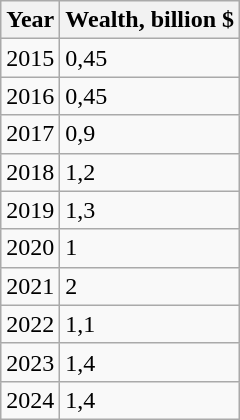<table class="wikitable">
<tr>
<th>Year</th>
<th>Wealth, billion $</th>
</tr>
<tr>
<td>2015</td>
<td>0,45</td>
</tr>
<tr>
<td>2016</td>
<td>0,45</td>
</tr>
<tr>
<td>2017</td>
<td> 0,9</td>
</tr>
<tr>
<td>2018</td>
<td> 1,2</td>
</tr>
<tr>
<td>2019</td>
<td> 1,3</td>
</tr>
<tr>
<td>2020</td>
<td> 1</td>
</tr>
<tr>
<td>2021</td>
<td> 2</td>
</tr>
<tr>
<td>2022</td>
<td> 1,1</td>
</tr>
<tr>
<td>2023</td>
<td> 1,4</td>
</tr>
<tr>
<td>2024</td>
<td>1,4</td>
</tr>
</table>
